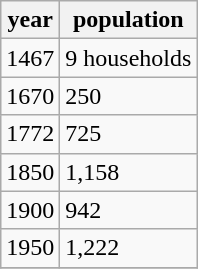<table class="wikitable">
<tr>
<th>year</th>
<th>population</th>
</tr>
<tr>
<td>1467</td>
<td>9 households</td>
</tr>
<tr>
<td>1670</td>
<td>250</td>
</tr>
<tr>
<td>1772</td>
<td>725</td>
</tr>
<tr>
<td>1850</td>
<td>1,158</td>
</tr>
<tr>
<td>1900</td>
<td>942</td>
</tr>
<tr>
<td>1950</td>
<td>1,222</td>
</tr>
<tr>
</tr>
</table>
